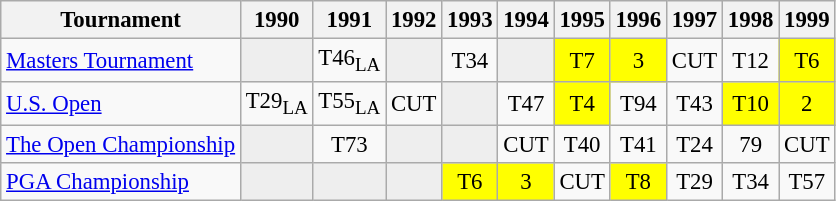<table class="wikitable" style="font-size:95%;text-align:center;">
<tr>
<th>Tournament</th>
<th>1990</th>
<th>1991</th>
<th>1992</th>
<th>1993</th>
<th>1994</th>
<th>1995</th>
<th>1996</th>
<th>1997</th>
<th>1998</th>
<th>1999</th>
</tr>
<tr>
<td align=left><a href='#'>Masters Tournament</a></td>
<td style="background:#eeeeee;"></td>
<td>T46<sub>LA</sub></td>
<td style="background:#eeeeee;"></td>
<td>T34</td>
<td style="background:#eeeeee;"></td>
<td style="background:yellow;">T7</td>
<td style="background:yellow;">3</td>
<td>CUT</td>
<td>T12</td>
<td style="background:yellow;">T6</td>
</tr>
<tr>
<td align=left><a href='#'>U.S. Open</a></td>
<td>T29<sub>LA</sub></td>
<td>T55<sub>LA</sub></td>
<td>CUT</td>
<td style="background:#eeeeee;"></td>
<td>T47</td>
<td style="background:yellow;">T4</td>
<td>T94</td>
<td>T43</td>
<td style="background:yellow;">T10</td>
<td style="background:yellow;">2</td>
</tr>
<tr>
<td align=left><a href='#'>The Open Championship</a></td>
<td style="background:#eeeeee;"></td>
<td>T73</td>
<td style="background:#eeeeee;"></td>
<td style="background:#eeeeee;"></td>
<td>CUT</td>
<td>T40</td>
<td>T41</td>
<td>T24</td>
<td>79</td>
<td>CUT</td>
</tr>
<tr>
<td align=left><a href='#'>PGA Championship</a></td>
<td style="background:#eeeeee;"></td>
<td style="background:#eeeeee;"></td>
<td style="background:#eeeeee;"></td>
<td style="background:yellow;">T6</td>
<td style="background:yellow;">3</td>
<td>CUT</td>
<td style="background:yellow;">T8</td>
<td>T29</td>
<td>T34</td>
<td>T57</td>
</tr>
</table>
